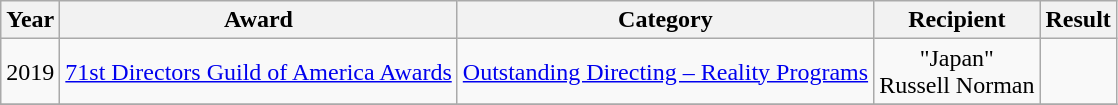<table class="wikitable sortable plainrowheaders" style="text-align:center;">
<tr>
<th>Year</th>
<th>Award</th>
<th>Category</th>
<th>Recipient</th>
<th>Result</th>
</tr>
<tr>
<td>2019</td>
<td><a href='#'>71st Directors Guild of America Awards</a></td>
<td><a href='#'>Outstanding Directing – Reality Programs</a></td>
<td>"Japan" <br> Russell Norman</td>
<td></td>
</tr>
<tr>
</tr>
</table>
